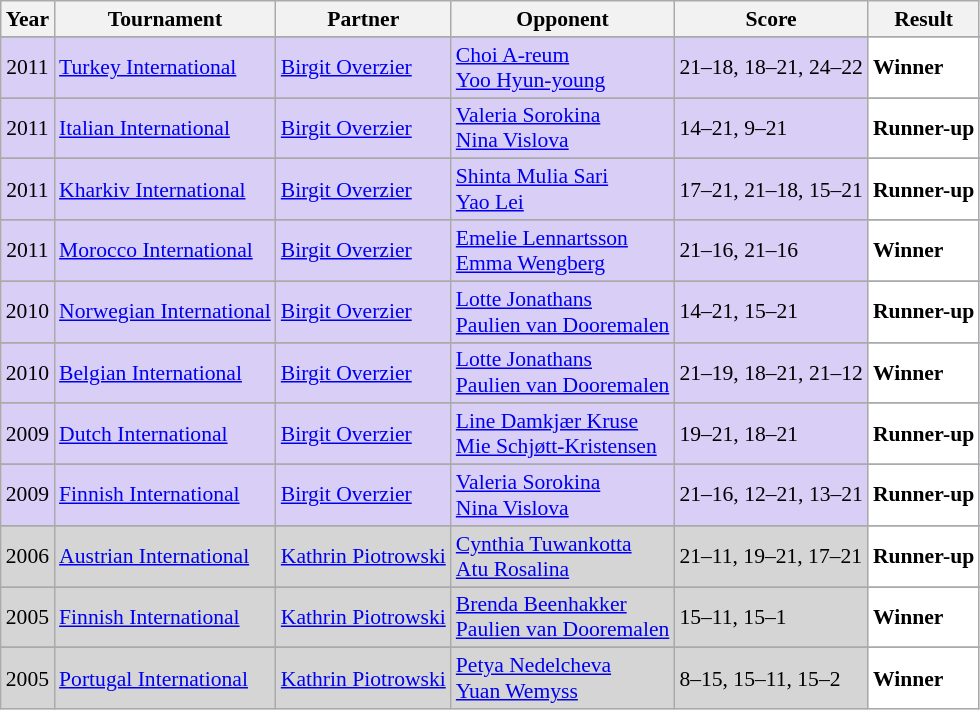<table class="sortable wikitable" style="font-size: 90%;">
<tr>
<th>Year</th>
<th>Tournament</th>
<th>Partner</th>
<th>Opponent</th>
<th>Score</th>
<th>Result</th>
</tr>
<tr>
</tr>
<tr style="background:#D8CEF6">
<td align="center">2011</td>
<td align="left"><a href='#'>Turkey International</a></td>
<td align="left"> <a href='#'>Birgit Overzier</a></td>
<td align="left"> <a href='#'>Choi A-reum</a><br> <a href='#'>Yoo Hyun-young</a></td>
<td align="left">21–18, 18–21, 24–22</td>
<td style="text-align:left; background:white"> <strong>Winner</strong></td>
</tr>
<tr>
</tr>
<tr style="background:#D8CEF6">
<td align="center">2011</td>
<td align="left"><a href='#'>Italian International</a></td>
<td align="left"> <a href='#'>Birgit Overzier</a></td>
<td align="left"> <a href='#'>Valeria Sorokina</a><br> <a href='#'>Nina Vislova</a></td>
<td align="left">14–21, 9–21</td>
<td style="text-align:left; background:white"> <strong>Runner-up</strong></td>
</tr>
<tr>
</tr>
<tr style="background:#D8CEF6">
<td align="center">2011</td>
<td align="left"><a href='#'>Kharkiv International</a></td>
<td align="left"> <a href='#'>Birgit Overzier</a></td>
<td align="left"> <a href='#'>Shinta Mulia Sari</a><br> <a href='#'>Yao Lei</a></td>
<td align="left">17–21, 21–18, 15–21</td>
<td style="text-align:left; background:white"> <strong>Runner-up</strong></td>
</tr>
<tr>
</tr>
<tr style="background:#D8CEF6">
<td align="center">2011</td>
<td align="left"><a href='#'>Morocco International</a></td>
<td align="left"> <a href='#'>Birgit Overzier</a></td>
<td align="left"> <a href='#'>Emelie Lennartsson</a><br> <a href='#'>Emma Wengberg</a></td>
<td align="left">21–16, 21–16</td>
<td style="text-align:left; background:white"> <strong>Winner</strong></td>
</tr>
<tr>
</tr>
<tr style="background:#D8CEF6">
<td align="center">2010</td>
<td align="left"><a href='#'>Norwegian International</a></td>
<td align="left"> <a href='#'>Birgit Overzier</a></td>
<td align="left"> <a href='#'>Lotte Jonathans</a><br> <a href='#'>Paulien van Dooremalen</a></td>
<td align="left">14–21, 15–21</td>
<td style="text-align:left; background:white"> <strong>Runner-up</strong></td>
</tr>
<tr>
</tr>
<tr style="background:#D8CEF6">
<td align="center">2010</td>
<td align="left"><a href='#'>Belgian International</a></td>
<td align="left"> <a href='#'>Birgit Overzier</a></td>
<td align="left"> <a href='#'>Lotte Jonathans</a><br> <a href='#'>Paulien van Dooremalen</a></td>
<td align="left">21–19, 18–21, 21–12</td>
<td style="text-align:left; background:white"> <strong>Winner</strong></td>
</tr>
<tr>
</tr>
<tr style="background:#D8CEF6">
<td align="center">2009</td>
<td align="left"><a href='#'>Dutch International</a></td>
<td align="left"> <a href='#'>Birgit Overzier</a></td>
<td align="left"> <a href='#'>Line Damkjær Kruse</a><br> <a href='#'>Mie Schjøtt-Kristensen</a></td>
<td align="left">19–21, 18–21</td>
<td style="text-align:left; background:white"> <strong>Runner-up</strong></td>
</tr>
<tr>
</tr>
<tr style="background:#D8CEF6">
<td align="center">2009</td>
<td align="left"><a href='#'>Finnish International</a></td>
<td align="left"> <a href='#'>Birgit Overzier</a></td>
<td align="left"> <a href='#'>Valeria Sorokina</a><br> <a href='#'>Nina Vislova</a></td>
<td align="left">21–16, 12–21, 13–21</td>
<td style="text-align:left; background:white"> <strong>Runner-up</strong></td>
</tr>
<tr>
</tr>
<tr style="background:#D5D5D5">
<td align="center">2006</td>
<td align="left"><a href='#'>Austrian International</a></td>
<td align="left"> <a href='#'>Kathrin Piotrowski</a></td>
<td align="left"> <a href='#'>Cynthia Tuwankotta</a><br> <a href='#'>Atu Rosalina</a></td>
<td align="left">21–11, 19–21, 17–21</td>
<td style="text-align:left; background:white"> <strong>Runner-up</strong></td>
</tr>
<tr>
</tr>
<tr style="background:#D5D5D5">
<td align="center">2005</td>
<td align="left"><a href='#'>Finnish International</a></td>
<td align="left"> <a href='#'>Kathrin Piotrowski</a></td>
<td align="left"> <a href='#'>Brenda Beenhakker</a><br> <a href='#'>Paulien van Dooremalen</a></td>
<td align="left">15–11, 15–1</td>
<td style="text-align:left; background:white"> <strong>Winner</strong></td>
</tr>
<tr>
</tr>
<tr style="background:#D5D5D5">
<td align="center">2005</td>
<td align="left"><a href='#'>Portugal International</a></td>
<td align="left"> <a href='#'>Kathrin Piotrowski</a></td>
<td align="left"> <a href='#'>Petya Nedelcheva</a><br> <a href='#'>Yuan Wemyss</a></td>
<td align="left">8–15, 15–11, 15–2</td>
<td style="text-align:left; background:white"> <strong>Winner</strong></td>
</tr>
</table>
